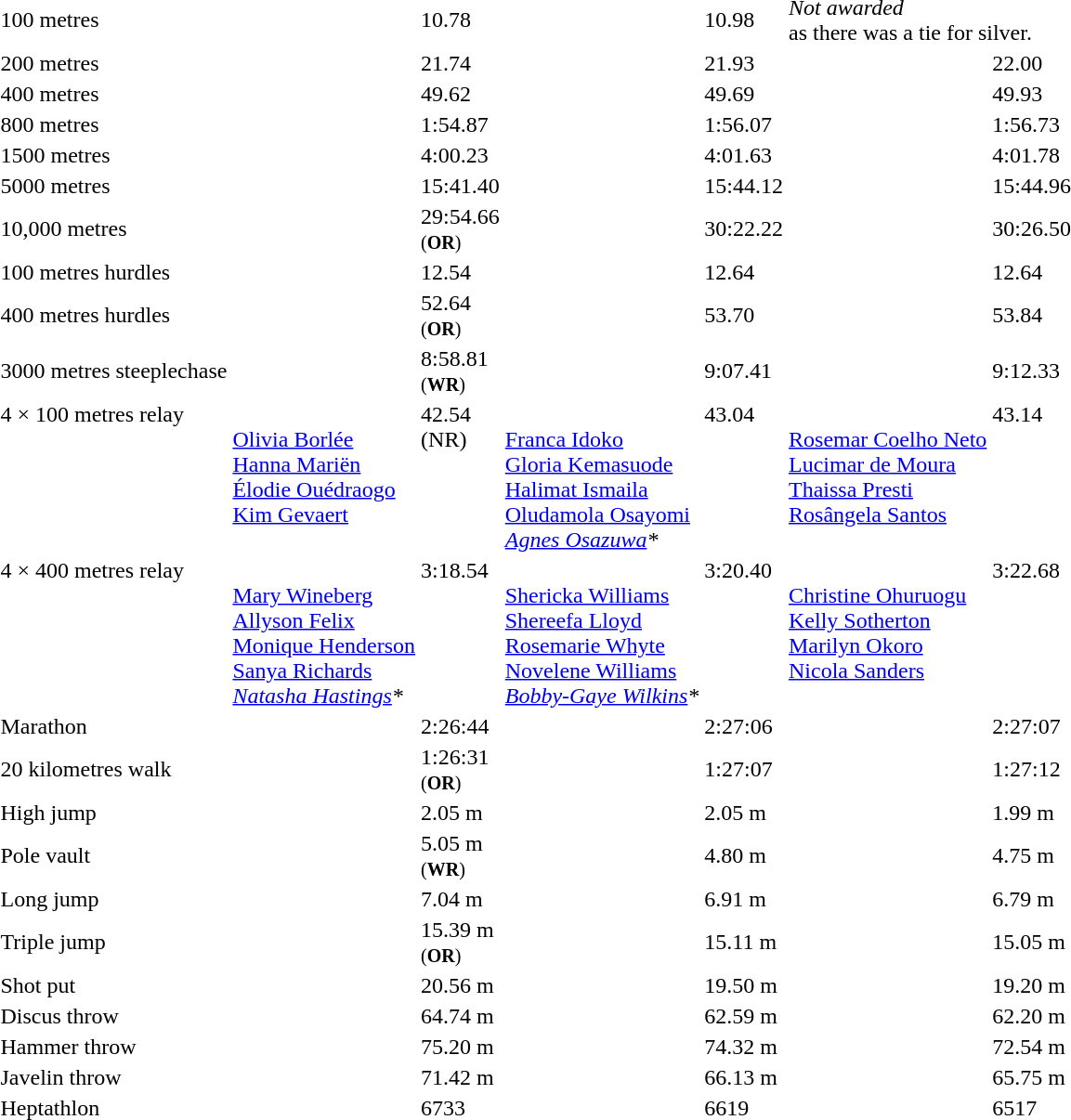<table>
<tr>
<td>100 metres <br></td>
<td></td>
<td>10.78</td>
<td> <br> </td>
<td>10.98</td>
<td colspan=2><em>Not awarded</em><br><span>as there was a tie for silver.</span></td>
</tr>
<tr>
<td>200 metres <br></td>
<td></td>
<td>21.74</td>
<td></td>
<td>21.93</td>
<td></td>
<td>22.00</td>
</tr>
<tr>
<td>400 metres <br></td>
<td></td>
<td>49.62</td>
<td></td>
<td>49.69</td>
<td></td>
<td>49.93</td>
</tr>
<tr>
<td>800 metres <br></td>
<td></td>
<td>1:54.87</td>
<td></td>
<td>1:56.07</td>
<td></td>
<td>1:56.73</td>
</tr>
<tr>
<td>1500 metres <br></td>
<td></td>
<td>4:00.23</td>
<td></td>
<td>4:01.63</td>
<td></td>
<td>4:01.78</td>
</tr>
<tr>
<td>5000 metres <br> </td>
<td></td>
<td>15:41.40</td>
<td></td>
<td>15:44.12</td>
<td></td>
<td>15:44.96</td>
</tr>
<tr>
<td>10,000 metres <br> </td>
<td></td>
<td>29:54.66<br><small> (<strong>OR</strong>) </small></td>
<td></td>
<td>30:22.22</td>
<td></td>
<td>30:26.50</td>
</tr>
<tr>
<td>100 metres hurdles <br></td>
<td></td>
<td>12.54</td>
<td></td>
<td>12.64</td>
<td></td>
<td>12.64</td>
</tr>
<tr>
<td>400 metres hurdles <br></td>
<td></td>
<td>52.64<br><small> (<strong>OR</strong>) </small></td>
<td></td>
<td>53.70</td>
<td></td>
<td>53.84</td>
</tr>
<tr>
<td>3000 metres steeplechase <br> </td>
<td></td>
<td>8:58.81<br><small> (<strong>WR</strong>) </small></td>
<td></td>
<td>9:07.41</td>
<td></td>
<td>9:12.33</td>
</tr>
<tr valign="top">
<td>4 × 100 metres relay<br> </td>
<td><br><a href='#'>Olivia Borlée</a><br><a href='#'>Hanna Mariën</a><br><a href='#'>Élodie Ouédraogo</a><br><a href='#'>Kim Gevaert</a></td>
<td>42.54<br>(NR)</td>
<td><br><a href='#'>Franca Idoko</a><br><a href='#'>Gloria Kemasuode</a><br><a href='#'>Halimat Ismaila</a><br><a href='#'>Oludamola Osayomi</a><br><em><a href='#'>Agnes Osazuwa</a>*</em></td>
<td>43.04</td>
<td><br><a href='#'>Rosemar Coelho Neto</a><br> <a href='#'>Lucimar de Moura</a><br> <a href='#'>Thaissa Presti</a><br> <a href='#'>Rosângela Santos</a></td>
<td>43.14</td>
</tr>
<tr valign="top">
<td>4 × 400 metres relay <br> </td>
<td valign=top><br><a href='#'>Mary Wineberg</a><br><a href='#'>Allyson Felix</a><br><a href='#'>Monique Henderson</a><br><a href='#'>Sanya Richards</a><br><em><a href='#'>Natasha Hastings</a>*</em></td>
<td>3:18.54</td>
<td valign=top><br><a href='#'>Shericka Williams</a><br><a href='#'>Shereefa Lloyd</a><br><a href='#'>Rosemarie Whyte</a><br><a href='#'>Novelene Williams</a><br><em><a href='#'>Bobby-Gaye Wilkins</a>*</em></td>
<td>3:20.40</td>
<td valign=top><br><a href='#'>Christine Ohuruogu</a><br><a href='#'>Kelly Sotherton</a><br><a href='#'>Marilyn Okoro</a><br><a href='#'>Nicola Sanders</a></td>
<td>3:22.68</td>
</tr>
<tr>
<td>Marathon <br></td>
<td></td>
<td>2:26:44</td>
<td></td>
<td>2:27:06</td>
<td></td>
<td>2:27:07</td>
</tr>
<tr>
<td>20 kilometres walk <br></td>
<td></td>
<td>1:26:31<br><small> (<strong>OR</strong>) </small></td>
<td></td>
<td>1:27:07</td>
<td></td>
<td>1:27:12</td>
</tr>
<tr>
<td>High jump <br> </td>
<td></td>
<td>2.05 m</td>
<td></td>
<td>2.05 m</td>
<td></td>
<td>1.99 m</td>
</tr>
<tr>
<td>Pole vault <br></td>
<td></td>
<td>5.05 m<br><small> (<strong>WR</strong>) </small></td>
<td></td>
<td>4.80 m</td>
<td></td>
<td>4.75 m</td>
</tr>
<tr>
<td>Long jump <br> </td>
<td></td>
<td>7.04 m</td>
<td></td>
<td>6.91 m</td>
<td></td>
<td>6.79 m</td>
</tr>
<tr>
<td>Triple jump <br> </td>
<td></td>
<td>15.39 m<br><small>(<strong>OR</strong>)</small></td>
<td></td>
<td>15.11 m</td>
<td></td>
<td>15.05 m</td>
</tr>
<tr>
<td>Shot put <br> </td>
<td></td>
<td>20.56 m</td>
<td></td>
<td>19.50 m</td>
<td></td>
<td>19.20 m</td>
</tr>
<tr>
<td>Discus throw <br> </td>
<td></td>
<td>64.74 m</td>
<td></td>
<td>62.59 m</td>
<td></td>
<td>62.20 m</td>
</tr>
<tr>
<td>Hammer throw <br> </td>
<td></td>
<td>75.20 m</td>
<td></td>
<td>74.32 m</td>
<td></td>
<td>72.54 m</td>
</tr>
<tr>
<td>Javelin throw <br> </td>
<td></td>
<td>71.42 m</td>
<td></td>
<td>66.13 m</td>
<td></td>
<td>65.75 m</td>
</tr>
<tr>
<td>Heptathlon <br> </td>
<td></td>
<td>6733</td>
<td></td>
<td>6619</td>
<td></td>
<td>6517</td>
</tr>
</table>
